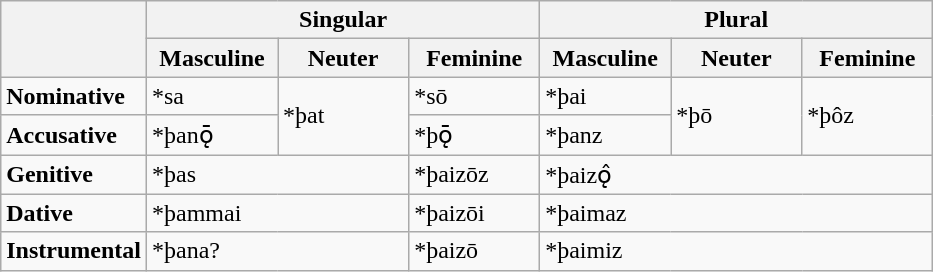<table class="wikitable">
<tr>
<th rowspan="2"></th>
<th colspan="3" style="text-align:center;"><strong>Singular</strong></th>
<th colspan="3"><strong>Plural</strong></th>
</tr>
<tr>
<th width="80px"><strong>Masculine</strong></th>
<th width="80px"><strong>Neuter</strong></th>
<th width="80px"><strong>Feminine</strong></th>
<th width="80px"><strong>Masculine</strong></th>
<th width="80px"><strong>Neuter</strong></th>
<th width="80px"><strong>Feminine</strong></th>
</tr>
<tr>
<td><strong>Nominative</strong></td>
<td>*sa</td>
<td rowspan="2">*þat</td>
<td>*sō</td>
<td>*þai</td>
<td rowspan="2">*þō</td>
<td rowspan="2">*þôz</td>
</tr>
<tr>
<td><strong>Accusative</strong></td>
<td>*þanǭ</td>
<td>*þǭ</td>
<td>*þanz</td>
</tr>
<tr>
<td><strong>Genitive</strong></td>
<td colspan="2">*þas</td>
<td>*þaizōz</td>
<td colspan="3">*þaizǫ̂</td>
</tr>
<tr>
<td><strong>Dative</strong></td>
<td colspan="2">*þammai</td>
<td>*þaizōi</td>
<td colspan="3">*þaimaz</td>
</tr>
<tr>
<td><strong>Instrumental</strong></td>
<td colspan="2">*þana?</td>
<td>*þaizō</td>
<td colspan="3">*þaimiz</td>
</tr>
</table>
